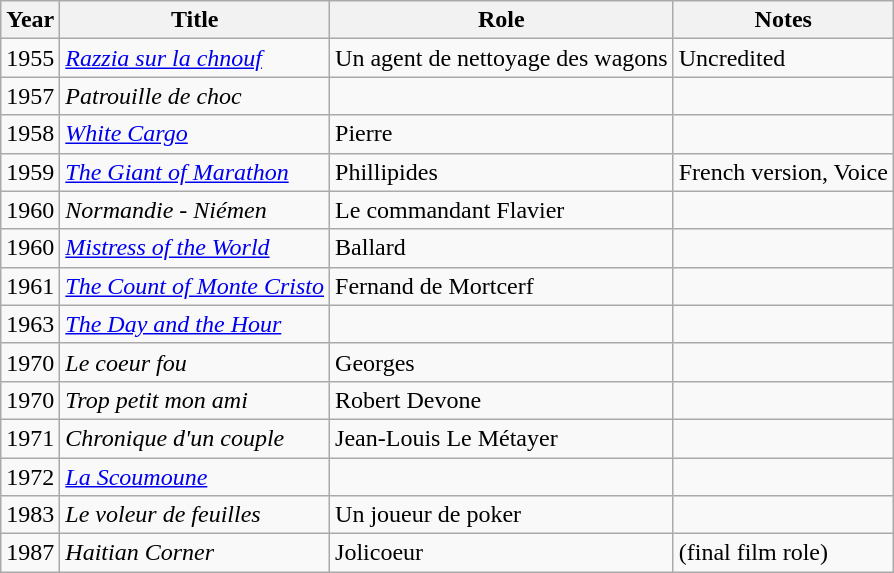<table class="wikitable">
<tr>
<th>Year</th>
<th>Title</th>
<th>Role</th>
<th>Notes</th>
</tr>
<tr>
<td>1955</td>
<td><em><a href='#'>Razzia sur la chnouf</a></em></td>
<td>Un agent de nettoyage des wagons</td>
<td>Uncredited</td>
</tr>
<tr>
<td>1957</td>
<td><em>Patrouille de choc</em></td>
<td></td>
<td></td>
</tr>
<tr>
<td>1958</td>
<td><em><a href='#'>White Cargo</a></em></td>
<td>Pierre</td>
<td></td>
</tr>
<tr>
<td>1959</td>
<td><em><a href='#'>The Giant of Marathon</a></em></td>
<td>Phillipides</td>
<td>French version, Voice</td>
</tr>
<tr>
<td>1960</td>
<td><em>Normandie - Niémen</em></td>
<td>Le commandant Flavier</td>
<td></td>
</tr>
<tr>
<td>1960</td>
<td><em><a href='#'>Mistress of the World</a></em></td>
<td>Ballard</td>
<td></td>
</tr>
<tr>
<td>1961</td>
<td><em><a href='#'>The Count of Monte Cristo</a></em></td>
<td>Fernand de Mortcerf</td>
<td></td>
</tr>
<tr>
<td>1963</td>
<td><em><a href='#'>The Day and the Hour</a></em></td>
<td></td>
<td></td>
</tr>
<tr>
<td>1970</td>
<td><em>Le coeur fou</em></td>
<td>Georges</td>
<td></td>
</tr>
<tr>
<td>1970</td>
<td><em>Trop petit mon ami</em></td>
<td>Robert Devone</td>
<td></td>
</tr>
<tr>
<td>1971</td>
<td><em>Chronique d'un couple</em></td>
<td>Jean-Louis Le Métayer</td>
<td></td>
</tr>
<tr>
<td>1972</td>
<td><em><a href='#'>La Scoumoune</a></em></td>
<td></td>
<td></td>
</tr>
<tr>
<td>1983</td>
<td><em>Le voleur de feuilles</em></td>
<td>Un joueur de poker</td>
<td></td>
</tr>
<tr>
<td>1987</td>
<td><em>Haitian Corner</em></td>
<td>Jolicoeur</td>
<td>(final film role)</td>
</tr>
</table>
